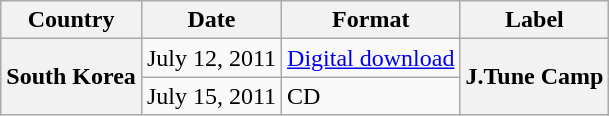<table class="wikitable plainrowheaders">
<tr>
<th scope="col">Country</th>
<th>Date</th>
<th>Format</th>
<th>Label</th>
</tr>
<tr>
<th scope="row" rowspan="2">South Korea</th>
<td>July 12, 2011</td>
<td><a href='#'>Digital download</a></td>
<th scope="row" rowspan="2">J.Tune Camp</th>
</tr>
<tr>
<td>July 15, 2011</td>
<td>CD</td>
</tr>
</table>
